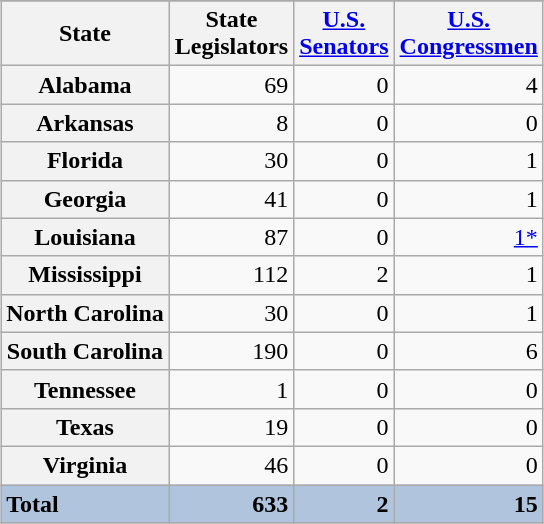<table class="wikitable sortable plainrowheaders" style="margin:1em auto 1em auto">
<tr>
</tr>
<tr>
<th>State</th>
<th>State<br>Legislators</th>
<th><a href='#'>U.S.<br>Senators</a></th>
<th><a href='#'>U.S.<br>Congressmen</a></th>
</tr>
<tr>
<th scope="row">Alabama</th>
<td style="text-align:right;">69</td>
<td style="text-align:right;">0</td>
<td style="text-align:right;">4</td>
</tr>
<tr>
<th scope="row">Arkansas</th>
<td style="text-align:right;">8</td>
<td style="text-align:right;">0</td>
<td style="text-align:right;">0</td>
</tr>
<tr>
<th scope="row">Florida</th>
<td style="text-align:right;">30</td>
<td style="text-align:right;">0</td>
<td style="text-align:right;">1</td>
</tr>
<tr>
<th scope="row">Georgia</th>
<td style="text-align:right;">41</td>
<td style="text-align:right;">0</td>
<td style="text-align:right;">1</td>
</tr>
<tr>
<th scope="row">Louisiana</th>
<td style="text-align:right;">87</td>
<td style="text-align:right;">0</td>
<td style="text-align:right;"><a href='#'>1*</a></td>
</tr>
<tr>
<th scope="row">Mississippi</th>
<td style="text-align:right;">112</td>
<td style="text-align:right;">2</td>
<td style="text-align:right;">1</td>
</tr>
<tr>
<th scope="row">North Carolina</th>
<td style="text-align:right;">30</td>
<td style="text-align:right;">0</td>
<td style="text-align:right;">1</td>
</tr>
<tr>
<th scope="row">South Carolina</th>
<td style="text-align:right;">190</td>
<td style="text-align:right;">0</td>
<td style="text-align:right;">6</td>
</tr>
<tr>
<th scope="row">Tennessee</th>
<td style="text-align:right;">1</td>
<td style="text-align:right;">0</td>
<td style="text-align:right;">0</td>
</tr>
<tr>
<th scope="row">Texas</th>
<td style="text-align:right;">19</td>
<td style="text-align:right;">0</td>
<td style="text-align:right;">0</td>
</tr>
<tr>
<th scope="row">Virginia</th>
<td style="text-align:right;">46</td>
<td style="text-align:right;">0</td>
<td style="text-align:right;">0</td>
</tr>
<tr style="background:#b0c4de;">
<td><strong>Total</strong></td>
<td style="text-align:right;"><strong>633</strong></td>
<td style="text-align:right;"><strong>2</strong></td>
<td style="text-align:right;"><strong>15</strong></td>
</tr>
<tr>
</tr>
</table>
